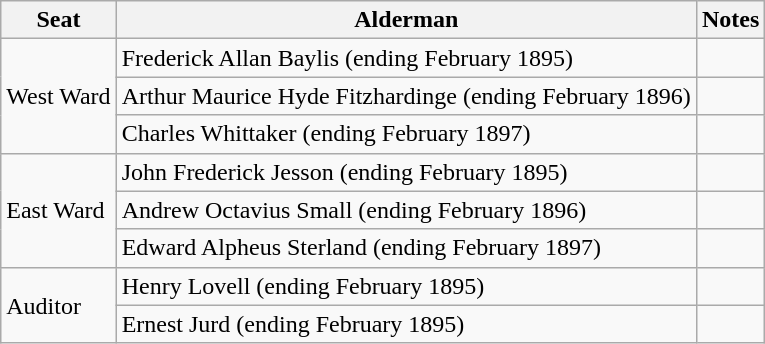<table class="wikitable">
<tr>
<th>Seat</th>
<th>Alderman</th>
<th>Notes</th>
</tr>
<tr>
<td rowspan="3">West Ward</td>
<td>Frederick Allan Baylis (ending February 1895)</td>
<td></td>
</tr>
<tr>
<td>Arthur Maurice Hyde Fitzhardinge (ending February 1896)</td>
<td></td>
</tr>
<tr>
<td>Charles Whittaker (ending February 1897)</td>
<td></td>
</tr>
<tr>
<td rowspan="3">East Ward</td>
<td>John Frederick Jesson (ending February 1895)</td>
<td></td>
</tr>
<tr>
<td>Andrew Octavius Small (ending February 1896)</td>
<td></td>
</tr>
<tr>
<td>Edward Alpheus Sterland (ending February 1897)</td>
<td></td>
</tr>
<tr>
<td rowspan="3">Auditor</td>
<td>Henry Lovell (ending February 1895)</td>
<td></td>
</tr>
<tr>
<td>Ernest Jurd (ending February 1895)</td>
<td></td>
</tr>
</table>
